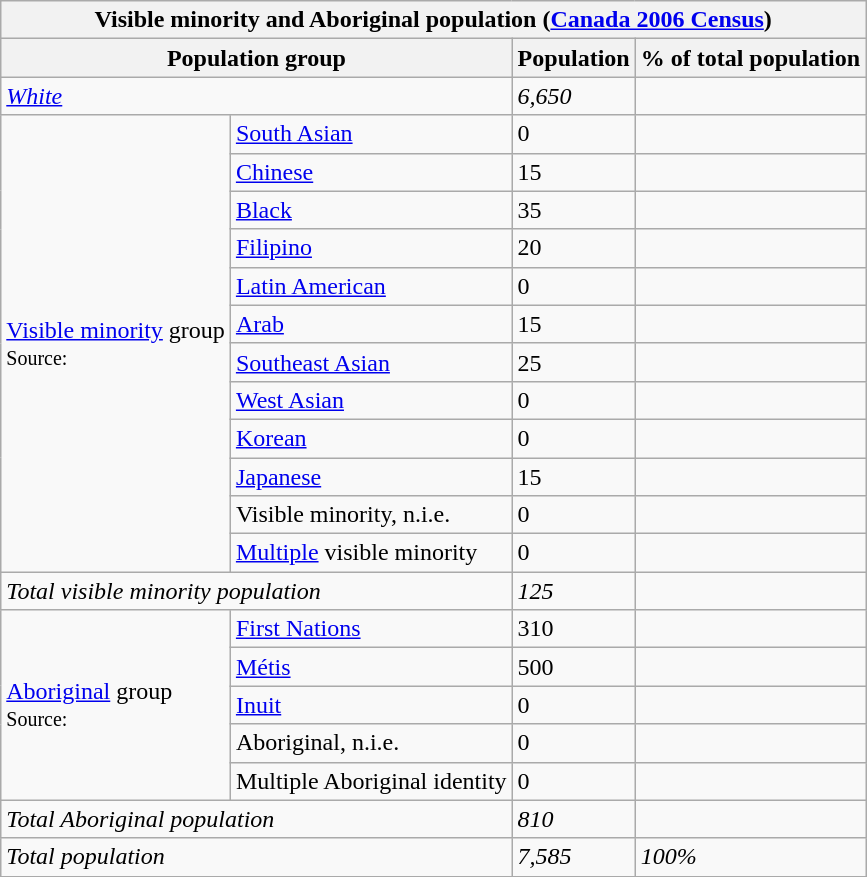<table class="wikitable">
<tr>
<th colspan=4>Visible minority and Aboriginal population (<a href='#'>Canada 2006 Census</a>)</th>
</tr>
<tr>
<th colspan=2>Population group</th>
<th>Population</th>
<th>% of total population</th>
</tr>
<tr>
<td colspan=2><em><a href='#'>White</a></em></td>
<td><em>6,650</em></td>
<td><em></em></td>
</tr>
<tr>
<td rowspan=12><a href='#'>Visible minority</a> group<br><small>Source:</small></td>
<td><a href='#'>South Asian</a></td>
<td>0</td>
<td></td>
</tr>
<tr>
<td><a href='#'>Chinese</a></td>
<td>15</td>
<td></td>
</tr>
<tr>
<td><a href='#'>Black</a></td>
<td>35</td>
<td></td>
</tr>
<tr>
<td><a href='#'>Filipino</a></td>
<td>20</td>
<td></td>
</tr>
<tr>
<td><a href='#'>Latin American</a></td>
<td>0</td>
<td></td>
</tr>
<tr>
<td><a href='#'>Arab</a></td>
<td>15</td>
<td></td>
</tr>
<tr>
<td><a href='#'>Southeast Asian</a></td>
<td>25</td>
<td></td>
</tr>
<tr>
<td><a href='#'>West Asian</a></td>
<td>0</td>
<td></td>
</tr>
<tr>
<td><a href='#'>Korean</a></td>
<td>0</td>
<td></td>
</tr>
<tr>
<td><a href='#'>Japanese</a></td>
<td>15</td>
<td></td>
</tr>
<tr>
<td>Visible minority, n.i.e.</td>
<td>0</td>
<td></td>
</tr>
<tr>
<td><a href='#'>Multiple</a> visible minority</td>
<td>0</td>
<td></td>
</tr>
<tr>
<td colspan=2><em>Total visible minority population</em></td>
<td><em>125</em></td>
<td><em></em></td>
</tr>
<tr>
<td rowspan=5><a href='#'>Aboriginal</a> group<br><small>Source:</small></td>
<td><a href='#'>First Nations</a></td>
<td>310</td>
<td></td>
</tr>
<tr>
<td><a href='#'>Métis</a></td>
<td>500</td>
<td></td>
</tr>
<tr>
<td><a href='#'>Inuit</a></td>
<td>0</td>
<td></td>
</tr>
<tr>
<td>Aboriginal, n.i.e.</td>
<td>0</td>
<td></td>
</tr>
<tr>
<td>Multiple Aboriginal identity</td>
<td>0</td>
<td></td>
</tr>
<tr>
<td colspan=2><em>Total Aboriginal population</em></td>
<td><em>810</em></td>
<td><em></em></td>
</tr>
<tr>
<td colspan=2><em>Total population</em></td>
<td><em>7,585</em></td>
<td><em>100%</em></td>
</tr>
</table>
